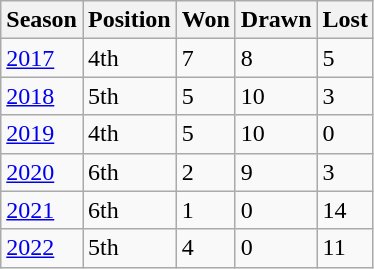<table class="wikitable collapsible">
<tr>
<th>Season</th>
<th>Position</th>
<th>Won</th>
<th>Drawn</th>
<th>Lost</th>
</tr>
<tr>
<td><a href='#'>2017</a></td>
<td>4th</td>
<td>7</td>
<td>8</td>
<td>5</td>
</tr>
<tr>
<td><a href='#'>2018</a></td>
<td>5th</td>
<td>5</td>
<td>10</td>
<td>3</td>
</tr>
<tr>
<td><a href='#'>2019</a></td>
<td>4th</td>
<td>5</td>
<td>10</td>
<td>0</td>
</tr>
<tr>
<td><a href='#'>2020</a></td>
<td>6th</td>
<td>2</td>
<td>9</td>
<td>3</td>
</tr>
<tr>
<td><a href='#'>2021</a></td>
<td>6th</td>
<td>1</td>
<td>0</td>
<td>14</td>
</tr>
<tr>
<td><a href='#'>2022</a></td>
<td>5th</td>
<td>4</td>
<td>0</td>
<td>11</td>
</tr>
</table>
